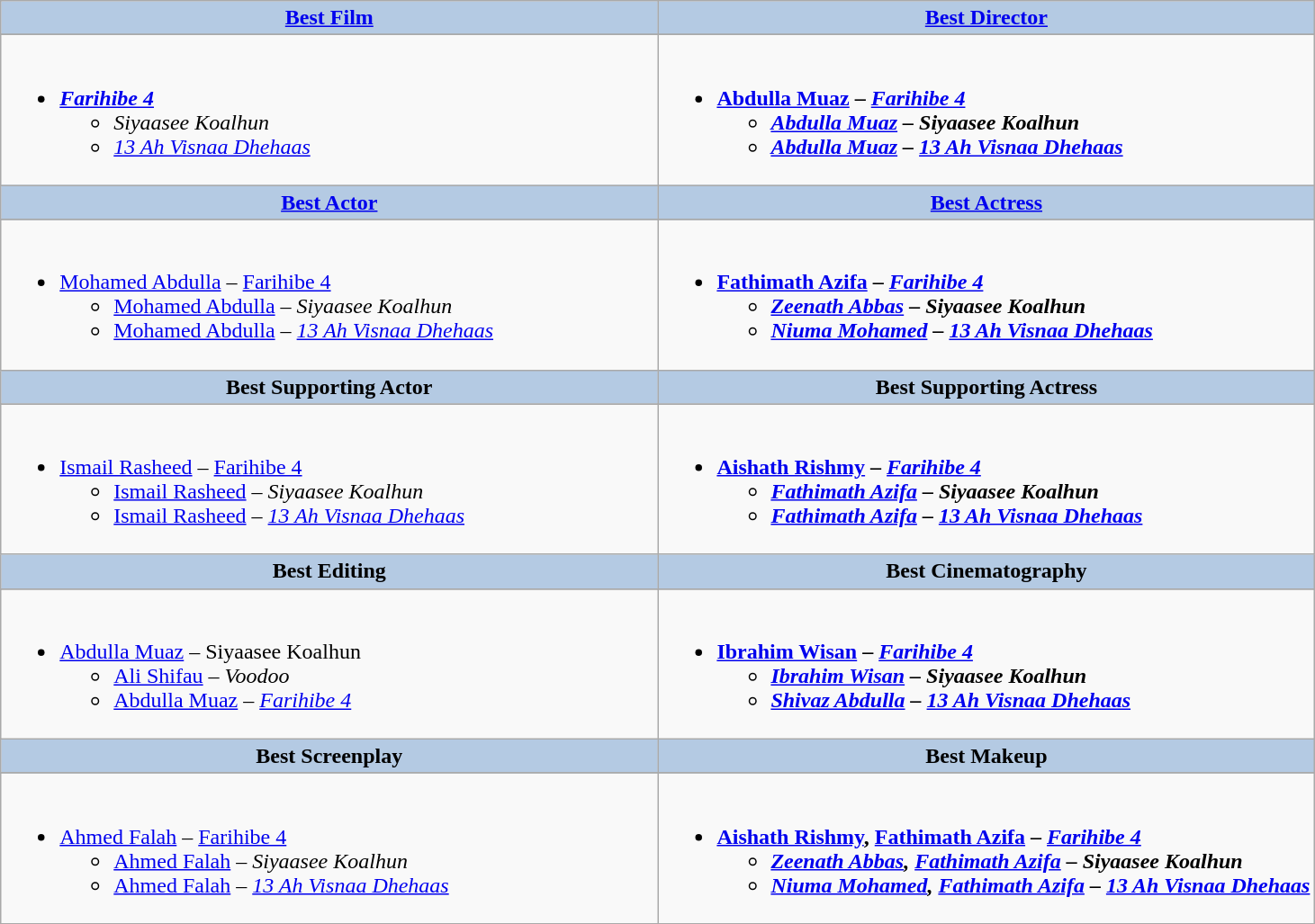<table class="wikitable">
<tr>
<th style="background:#b4cae3; width:50%;"><a href='#'>Best Film</a></th>
<th style="background:#b4cae3; width:50%;"><a href='#'>Best Director</a></th>
</tr>
<tr>
</tr>
<tr>
<td valign="top"><br><ul><li><strong><em><a href='#'>Farihibe 4</a></em></strong><ul><li><em>Siyaasee Koalhun</em></li><li><em><a href='#'>13 Ah Visnaa Dhehaas</a></em></li></ul></li></ul></td>
<td valign="top"><br><ul><li><strong><a href='#'>Abdulla Muaz</a> – <em><a href='#'>Farihibe 4</a><strong><em><ul><li><a href='#'>Abdulla Muaz</a> – </em>Siyaasee Koalhun<em></li><li><a href='#'>Abdulla Muaz</a> – </em><a href='#'>13 Ah Visnaa Dhehaas</a><em></li></ul></li></ul></td>
</tr>
<tr>
<th style="background:#b4cae3; width:50%;"><a href='#'>Best Actor</a></th>
<th style="background:#b4cae3; width:50%;"><a href='#'>Best Actress</a></th>
</tr>
<tr>
</tr>
<tr>
<td valign="top"><br><ul><li></strong><a href='#'>Mohamed Abdulla</a> – </em><a href='#'>Farihibe 4</a></em></strong><ul><li><a href='#'>Mohamed Abdulla</a> – <em>Siyaasee Koalhun</em></li><li><a href='#'>Mohamed Abdulla</a> – <em><a href='#'>13 Ah Visnaa Dhehaas</a></em></li></ul></li></ul></td>
<td valign="top"><br><ul><li><strong><a href='#'>Fathimath Azifa</a> – <em><a href='#'>Farihibe 4</a><strong><em><ul><li><a href='#'>Zeenath Abbas</a> – </em>Siyaasee Koalhun<em></li><li><a href='#'>Niuma Mohamed</a> – </em><a href='#'>13 Ah Visnaa Dhehaas</a><em></li></ul></li></ul></td>
</tr>
<tr>
<th style="background:#b4cae3; width:50%;">Best Supporting Actor</th>
<th style="background:#b4cae3; width:50%;">Best Supporting Actress</th>
</tr>
<tr>
</tr>
<tr>
<td valign="top"><br><ul><li></strong><a href='#'>Ismail Rasheed</a> – </em><a href='#'>Farihibe 4</a></em></strong><ul><li><a href='#'>Ismail Rasheed</a> – <em>Siyaasee Koalhun</em></li><li><a href='#'>Ismail Rasheed</a> – <em><a href='#'>13 Ah Visnaa Dhehaas</a></em></li></ul></li></ul></td>
<td valign="top"><br><ul><li><strong><a href='#'>Aishath Rishmy</a> – <em><a href='#'>Farihibe 4</a><strong><em><ul><li><a href='#'>Fathimath Azifa</a> – </em>Siyaasee Koalhun<em></li><li><a href='#'>Fathimath Azifa</a> – </em><a href='#'>13 Ah Visnaa Dhehaas</a><em></li></ul></li></ul></td>
</tr>
<tr>
<th style="background:#b4cae3; width:50%;">Best Editing</th>
<th style="background:#b4cae3; width:50%;">Best Cinematography</th>
</tr>
<tr>
</tr>
<tr>
<td valign="top"><br><ul><li></strong><a href='#'>Abdulla Muaz</a> – </em>Siyaasee Koalhun</em></strong><ul><li><a href='#'>Ali Shifau</a> – <em>Voodoo</em></li><li><a href='#'>Abdulla Muaz</a> – <em><a href='#'>Farihibe 4</a></em></li></ul></li></ul></td>
<td valign="top"><br><ul><li><strong><a href='#'>Ibrahim Wisan</a> – <em><a href='#'>Farihibe 4</a><strong><em><ul><li><a href='#'>Ibrahim Wisan</a> – </em>Siyaasee Koalhun<em></li><li><a href='#'>Shivaz Abdulla</a> – </em><a href='#'>13 Ah Visnaa Dhehaas</a><em></li></ul></li></ul></td>
</tr>
<tr>
<th style="background:#b4cae3; width:50%;">Best Screenplay</th>
<th style="background:#b4cae3; width:50%;">Best Makeup</th>
</tr>
<tr>
</tr>
<tr>
<td valign="top"><br><ul><li></strong><a href='#'>Ahmed Falah</a> – </em><a href='#'>Farihibe 4</a></em></strong><ul><li><a href='#'>Ahmed Falah</a> – <em>Siyaasee Koalhun</em></li><li><a href='#'>Ahmed Falah</a> – <em><a href='#'>13 Ah Visnaa Dhehaas</a></em></li></ul></li></ul></td>
<td valign="top"><br><ul><li><strong><a href='#'>Aishath Rishmy</a>, <a href='#'>Fathimath Azifa</a> – <em><a href='#'>Farihibe 4</a><strong><em><ul><li><a href='#'>Zeenath Abbas</a>, <a href='#'>Fathimath Azifa</a> – </em>Siyaasee Koalhun<em></li><li><a href='#'>Niuma Mohamed</a>, <a href='#'>Fathimath Azifa</a> – </em><a href='#'>13 Ah Visnaa Dhehaas</a><em></li></ul></li></ul></td>
</tr>
<tr>
</tr>
</table>
